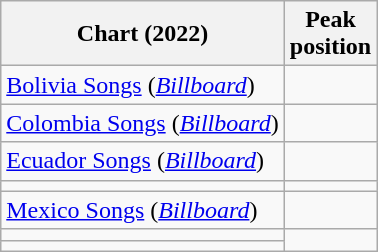<table class="wikitable">
<tr>
<th>Chart (2022)</th>
<th>Peak<br>position</th>
</tr>
<tr>
<td><a href='#'>Bolivia Songs</a> (<a href='#'><em>Billboard</em></a>)</td>
<td></td>
</tr>
<tr>
<td><a href='#'>Colombia Songs</a> (<a href='#'><em>Billboard</em></a>)</td>
<td></td>
</tr>
<tr>
<td><a href='#'>Ecuador Songs</a> (<a href='#'><em>Billboard</em></a>)</td>
<td></td>
</tr>
<tr>
<td></td>
</tr>
<tr>
<td><a href='#'>Mexico Songs</a> (<a href='#'><em>Billboard</em></a>)</td>
<td></td>
</tr>
<tr>
<td></td>
</tr>
<tr>
<td></td>
</tr>
</table>
